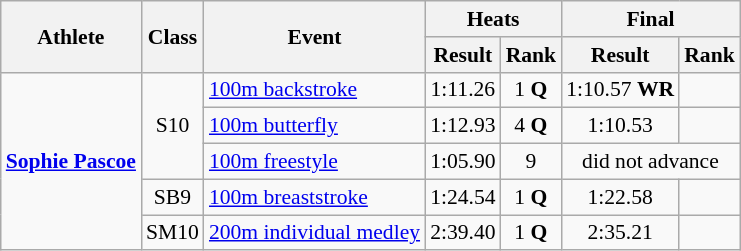<table class=wikitable style="font-size:90%">
<tr>
<th rowspan="2">Athlete</th>
<th rowspan="2">Class</th>
<th rowspan="2">Event</th>
<th colspan="2">Heats</th>
<th colspan="2">Final</th>
</tr>
<tr>
<th>Result</th>
<th>Rank</th>
<th>Result</th>
<th>Rank</th>
</tr>
<tr>
<td rowspan="5"><strong><a href='#'>Sophie Pascoe</a></strong></td>
<td rowspan="3" style="text-align:center;">S10</td>
<td><a href='#'>100m backstroke</a></td>
<td style="text-align:center;">1:11.26</td>
<td style="text-align:center;">1 <strong>Q</strong></td>
<td style="text-align:center;">1:10.57 <strong>WR</strong></td>
<td style="text-align:center;"></td>
</tr>
<tr>
<td><a href='#'>100m butterfly</a></td>
<td style="text-align:center;">1:12.93</td>
<td style="text-align:center;">4 <strong>Q</strong></td>
<td style="text-align:center;">1:10.53</td>
<td style="text-align:center;"></td>
</tr>
<tr>
<td><a href='#'>100m freestyle</a></td>
<td style="text-align:center;">1:05.90</td>
<td style="text-align:center;">9</td>
<td style="text-align:center;" colspan="2">did not advance</td>
</tr>
<tr>
<td style="text-align:center;">SB9</td>
<td><a href='#'>100m breaststroke</a></td>
<td style="text-align:center;">1:24.54</td>
<td style="text-align:center;">1 <strong>Q</strong></td>
<td style="text-align:center;">1:22.58</td>
<td style="text-align:center;"></td>
</tr>
<tr>
<td style="text-align:center;">SM10</td>
<td><a href='#'>200m individual medley</a></td>
<td style="text-align:center;">2:39.40</td>
<td style="text-align:center;">1 <strong>Q</strong></td>
<td style="text-align:center;">2:35.21</td>
<td style="text-align:center;"></td>
</tr>
</table>
